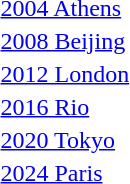<table>
<tr>
<td><a href='#'>2004 Athens</a></td>
<td></td>
<td></td>
<td></td>
</tr>
<tr>
<td><a href='#'>2008 Beijing</a></td>
<td></td>
<td></td>
<td></td>
</tr>
<tr>
<td><a href='#'>2012 London</a></td>
<td></td>
<td></td>
<td></td>
</tr>
<tr>
<td><a href='#'>2016 Rio</a></td>
<td></td>
<td></td>
<td></td>
</tr>
<tr>
<td><a href='#'>2020 Tokyo</a></td>
<td></td>
<td></td>
<td></td>
</tr>
<tr>
<td><a href='#'>2024 Paris</a></td>
<td></td>
<td></td>
<td></td>
</tr>
</table>
